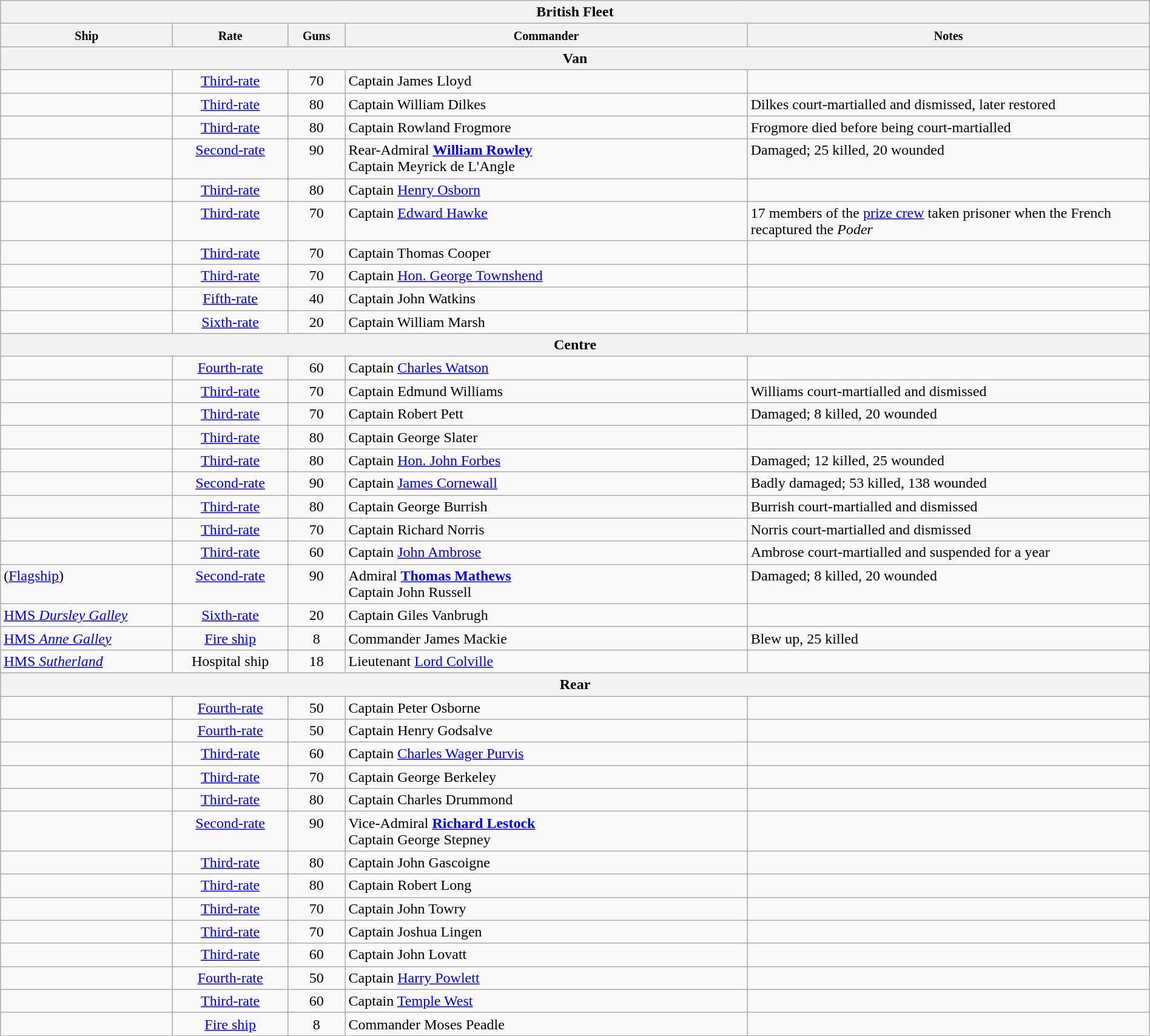<table class="wikitable" width=100%>
<tr valign="top">
<th colspan="5" bgcolor="white">British Fleet</th>
</tr>
<tr valign="top">
<th width=15%; align= center><small> Ship </small></th>
<th width=10%; align= center><small> Rate </small></th>
<th width=5%; align= center><small> Guns </small></th>
<th width=35%; align= center><small> Commander </small></th>
<th width=35%; align= center><small>Notes</small></th>
</tr>
<tr valign="top">
<th colspan=5 align=center><strong>Van</strong></th>
</tr>
<tr valign="top">
<td align= left></td>
<td align= center><a href='#'>Third-rate</a></td>
<td align= center>70</td>
<td align= left>Captain James Lloyd</td>
<td align= left></td>
</tr>
<tr valign="top">
<td align= left></td>
<td align= center><a href='#'>Third-rate</a></td>
<td align= center>80</td>
<td align= left>Captain William Dilkes</td>
<td align= left>Dilkes court-martialled and dismissed, later restored</td>
</tr>
<tr valign="top">
<td align= left></td>
<td align= center><a href='#'>Third-rate</a></td>
<td align= center>80</td>
<td align= left>Captain Rowland Frogmore</td>
<td align= left>Frogmore died before being court-martialled</td>
</tr>
<tr valign="top">
<td align= left></td>
<td align= center><a href='#'>Second-rate</a></td>
<td align= center>90</td>
<td align= left>Rear-Admiral <strong><a href='#'>William Rowley</a></strong><br>Captain Meyrick de L'Angle</td>
<td align= left>Damaged; 25 killed, 20 wounded</td>
</tr>
<tr valign="top">
<td align= left></td>
<td align= center><a href='#'>Third-rate</a></td>
<td align= center>80</td>
<td align= left>Captain <a href='#'>Henry Osborn</a></td>
<td align= left></td>
</tr>
<tr valign="top">
<td align= left></td>
<td align= center><a href='#'>Third-rate</a></td>
<td align= center>70</td>
<td align= left>Captain <a href='#'>Edward Hawke</a></td>
<td align= left>17 members of the <a href='#'>prize crew</a> taken prisoner when the French recaptured the <em>Poder</em></td>
</tr>
<tr valign="top">
<td align= left></td>
<td align= center><a href='#'>Third-rate</a></td>
<td align= center>70</td>
<td align= left>Captain Thomas Cooper</td>
<td align= left></td>
</tr>
<tr valign="top">
<td align= left></td>
<td align= center><a href='#'>Third-rate</a></td>
<td align= center>70</td>
<td align= left>Captain <a href='#'>Hon. George Townshend</a></td>
<td align= left></td>
</tr>
<tr valign="top">
<td align= left></td>
<td align= center><a href='#'>Fifth-rate</a></td>
<td align= center>40</td>
<td align= left>Captain John Watkins</td>
<td align= left></td>
</tr>
<tr valign="top">
<td align= left></td>
<td align= center><a href='#'>Sixth-rate</a></td>
<td align= center>20</td>
<td align= left>Captain William Marsh</td>
<td align= left></td>
</tr>
<tr>
<th colspan=5 align=center><strong>Centre</strong></th>
</tr>
<tr valign="top">
<td align= left></td>
<td align= center><a href='#'>Fourth-rate</a></td>
<td align= center>60</td>
<td align= left>Captain <a href='#'>Charles Watson</a></td>
<td align= left></td>
</tr>
<tr valign="top">
<td align= left></td>
<td align= center><a href='#'>Third-rate</a></td>
<td align= center>70</td>
<td align= left>Captain Edmund Williams</td>
<td align= left>Williams court-martialled and dismissed</td>
</tr>
<tr valign="top">
<td align= left></td>
<td align= center><a href='#'>Third-rate</a></td>
<td align= center>70</td>
<td align= left>Captain Robert Pett</td>
<td align= left>Damaged; 8 killed, 20 wounded</td>
</tr>
<tr valign="top">
<td align= left></td>
<td align= center><a href='#'>Third-rate</a></td>
<td align= center>80</td>
<td align= left>Captain George Slater</td>
<td align= left></td>
</tr>
<tr valign="top">
<td align= left></td>
<td align= center><a href='#'>Third-rate</a></td>
<td align= center>80</td>
<td align= left>Captain <a href='#'>Hon. John Forbes</a></td>
<td align= left>Damaged; 12 killed, 25 wounded</td>
</tr>
<tr valign="top">
<td align= left></td>
<td align= center><a href='#'>Second-rate</a></td>
<td align= center>90</td>
<td align= left>Captain <a href='#'>James Cornewall</a></td>
<td align= left>Badly damaged; 53 killed, 138 wounded</td>
</tr>
<tr valign="top">
<td align= left></td>
<td align= center><a href='#'>Third-rate</a></td>
<td align= center>80</td>
<td align= left>Captain George Burrish</td>
<td align= left>Burrish court-martialled and dismissed</td>
</tr>
<tr valign="top">
<td align= left></td>
<td align= center><a href='#'>Third-rate</a></td>
<td align= center>70</td>
<td align= left>Captain Richard Norris</td>
<td align= left>Norris court-martialled and dismissed</td>
</tr>
<tr valign="top">
<td align= left></td>
<td align= center><a href='#'>Third-rate</a></td>
<td align= center>60</td>
<td align= left>Captain <a href='#'>John Ambrose</a></td>
<td align= left>Ambrose court-martialled and suspended for a year</td>
</tr>
<tr valign="top">
<td align= left> (<a href='#'>Flagship</a>)</td>
<td align= center><a href='#'>Second-rate</a></td>
<td align= center>90</td>
<td align= left>Admiral <strong><a href='#'>Thomas Mathews</a></strong><br> Captain John Russell</td>
<td align= left>Damaged; 8 killed, 20 wounded</td>
</tr>
<tr valign="top">
<td align= left><a href='#'>HMS <em>Dursley Galley</em></a></td>
<td align= center><a href='#'>Sixth-rate</a></td>
<td align= center>20</td>
<td align= left>Captain Giles Vanbrugh</td>
<td align= left></td>
</tr>
<tr valign="top">
<td align= left><a href='#'>HMS <em>Anne Galley</em></a></td>
<td align= center><a href='#'>Fire ship</a></td>
<td align= center>8</td>
<td align= left>Commander James Mackie</td>
<td align= left>Blew up, 25 killed</td>
</tr>
<tr valign="top">
<td align= left><a href='#'>HMS <em>Sutherland</em></a></td>
<td align= center>Hospital ship</td>
<td align= center>18</td>
<td align= left>Lieutenant <a href='#'>Lord Colville</a></td>
<td align= left></td>
</tr>
<tr>
<th colspan=5 align=center><strong>Rear</strong></th>
</tr>
<tr valign="top">
<td align= left></td>
<td align= center><a href='#'>Fourth-rate</a></td>
<td align= center>50</td>
<td align= left>Captain Peter Osborne</td>
<td align= left></td>
</tr>
<tr valign="top">
<td align= left></td>
<td align= center><a href='#'>Fourth-rate</a></td>
<td align= center>50</td>
<td align= left>Captain Henry Godsalve</td>
<td align= left></td>
</tr>
<tr valign="top">
<td align= left></td>
<td align= center><a href='#'>Third-rate</a></td>
<td align= center>60</td>
<td align= left>Captain <a href='#'>Charles Wager Purvis</a></td>
<td align= left></td>
</tr>
<tr valign="top">
<td align= left></td>
<td align= center><a href='#'>Third-rate</a></td>
<td align= center>70</td>
<td align= left>Captain George Berkeley</td>
<td align= left></td>
</tr>
<tr valign="top">
<td align= left></td>
<td align= center><a href='#'>Third-rate</a></td>
<td align= center>80</td>
<td align= left>Captain Charles Drummond</td>
<td align= left></td>
</tr>
<tr valign="top">
<td align= left></td>
<td align= center><a href='#'>Second-rate</a></td>
<td align= center>90</td>
<td align= left>Vice-Admiral <strong><a href='#'>Richard Lestock</a></strong><br>Captain George Stepney</td>
<td align= left></td>
</tr>
<tr valign="top">
<td align= left></td>
<td align= center><a href='#'>Third-rate</a></td>
<td align= center>80</td>
<td align= left>Captain John Gascoigne</td>
<td align= left></td>
</tr>
<tr valign="top">
<td align= left></td>
<td align= center><a href='#'>Third-rate</a></td>
<td align= center>80</td>
<td align= left>Captain Robert Long</td>
<td align= left></td>
</tr>
<tr valign="top">
<td align= left></td>
<td align= center><a href='#'>Third-rate</a></td>
<td align= center>70</td>
<td align= left>Captain John Towry</td>
<td align= left></td>
</tr>
<tr valign="top">
<td align= left></td>
<td align= center><a href='#'>Third-rate</a></td>
<td align= center>70</td>
<td align= left>Captain Joshua Lingen</td>
<td align= left></td>
</tr>
<tr valign="top">
<td align= left></td>
<td align= center><a href='#'>Third-rate</a></td>
<td align= center>60</td>
<td align= left>Captain John Lovatt</td>
<td align= left></td>
</tr>
<tr valign="top">
<td align= left></td>
<td align= center><a href='#'>Fourth-rate</a></td>
<td align= center>50</td>
<td align= left>Captain <a href='#'>Harry Powlett</a></td>
<td align= left></td>
</tr>
<tr valign="top">
<td align= left></td>
<td align= center><a href='#'>Third-rate</a></td>
<td align= center>60</td>
<td align= left>Captain <a href='#'>Temple West</a></td>
<td align= left></td>
</tr>
<tr valign="top">
<td align= left></td>
<td align= center><a href='#'>Fire ship</a></td>
<td align= center>8</td>
<td align= left>Commander Moses Peadle</td>
<td align= left></td>
</tr>
</table>
